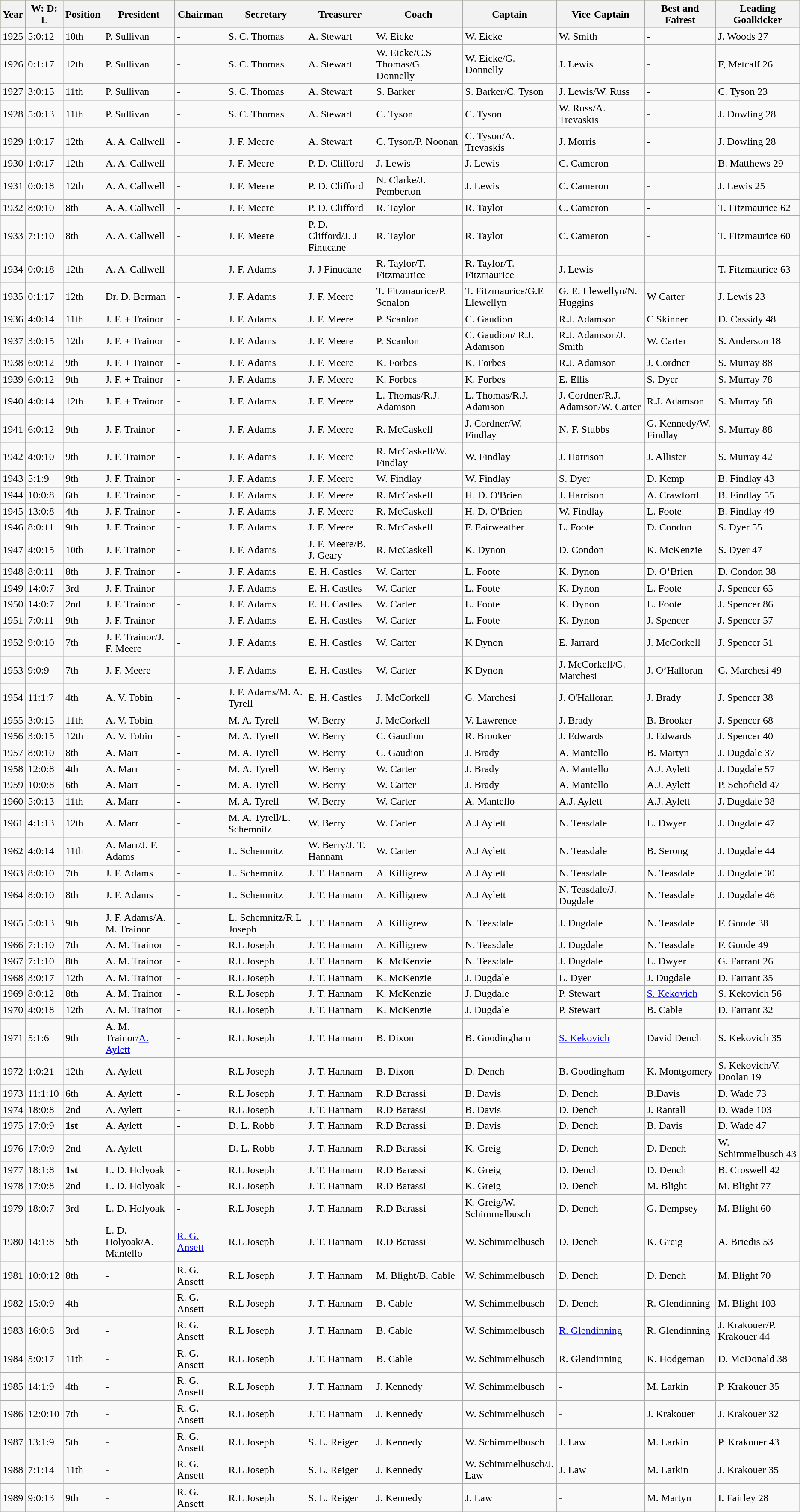<table class="wikitable">
<tr style="background:#bdb76b;">
<th>Year</th>
<th>W: D: L</th>
<th>Position</th>
<th>President</th>
<th>Chairman</th>
<th>Secretary</th>
<th>Treasurer</th>
<th>Coach</th>
<th>Captain</th>
<th>Vice-Captain</th>
<th>Best and Fairest</th>
<th>Leading Goalkicker</th>
</tr>
<tr>
<td>1925</td>
<td>5:0:12</td>
<td>10th</td>
<td>P. Sullivan</td>
<td>-</td>
<td>S. C. Thomas</td>
<td>A. Stewart</td>
<td>W. Eicke</td>
<td>W. Eicke</td>
<td>W. Smith</td>
<td>-</td>
<td>J. Woods 27</td>
</tr>
<tr>
<td>1926</td>
<td>0:1:17</td>
<td>12th</td>
<td>P. Sullivan</td>
<td>-</td>
<td>S. C. Thomas</td>
<td>A. Stewart</td>
<td>W. Eicke/C.S Thomas/G. Donnelly</td>
<td>W. Eicke/G. Donnelly</td>
<td>J. Lewis</td>
<td>-</td>
<td>F, Metcalf 26</td>
</tr>
<tr>
<td>1927</td>
<td>3:0:15</td>
<td>11th</td>
<td>P. Sullivan</td>
<td>-</td>
<td>S. C. Thomas</td>
<td>A. Stewart</td>
<td>S. Barker</td>
<td>S. Barker/C. Tyson</td>
<td>J. Lewis/W. Russ</td>
<td>-</td>
<td>C. Tyson 23</td>
</tr>
<tr>
<td>1928</td>
<td>5:0:13</td>
<td>11th</td>
<td>P. Sullivan</td>
<td>-</td>
<td>S. C. Thomas</td>
<td>A. Stewart</td>
<td>C. Tyson</td>
<td>C. Tyson</td>
<td>W. Russ/A. Trevaskis</td>
<td>-</td>
<td>J. Dowling 28</td>
</tr>
<tr>
<td>1929</td>
<td>1:0:17</td>
<td>12th</td>
<td>A. A. Callwell</td>
<td>-</td>
<td>J. F. Meere</td>
<td>A. Stewart</td>
<td>C. Tyson/P. Noonan</td>
<td>C. Tyson/A. Trevaskis</td>
<td>J. Morris</td>
<td>-</td>
<td>J. Dowling 28</td>
</tr>
<tr>
<td>1930</td>
<td>1:0:17</td>
<td>12th</td>
<td>A. A. Callwell</td>
<td>-</td>
<td>J. F. Meere</td>
<td>P. D. Clifford</td>
<td>J. Lewis</td>
<td>J. Lewis</td>
<td>C. Cameron</td>
<td>-</td>
<td>B. Matthews 29</td>
</tr>
<tr>
<td>1931</td>
<td>0:0:18</td>
<td>12th</td>
<td>A. A. Callwell</td>
<td>-</td>
<td>J. F. Meere</td>
<td>P. D. Clifford</td>
<td>N. Clarke/J. Pemberton</td>
<td>J. Lewis</td>
<td>C. Cameron</td>
<td>-</td>
<td>J. Lewis 25</td>
</tr>
<tr>
<td>1932</td>
<td>8:0:10</td>
<td>8th</td>
<td>A. A. Callwell</td>
<td>-</td>
<td>J. F. Meere</td>
<td>P. D. Clifford</td>
<td>R. Taylor</td>
<td>R. Taylor</td>
<td>C. Cameron</td>
<td>-</td>
<td>T. Fitzmaurice 62</td>
</tr>
<tr>
<td>1933</td>
<td>7:1:10</td>
<td>8th</td>
<td>A. A. Callwell</td>
<td>-</td>
<td>J. F. Meere</td>
<td>P. D. Clifford/J. J Finucane</td>
<td>R. Taylor</td>
<td>R. Taylor</td>
<td>C. Cameron</td>
<td>-</td>
<td>T. Fitzmaurice 60</td>
</tr>
<tr>
<td>1934</td>
<td>0:0:18</td>
<td>12th</td>
<td>A. A. Callwell</td>
<td>-</td>
<td>J. F. Adams</td>
<td>J. J Finucane</td>
<td>R. Taylor/T. Fitzmaurice</td>
<td>R. Taylor/T. Fitzmaurice</td>
<td>J. Lewis</td>
<td>-</td>
<td>T. Fitzmaurice 63</td>
</tr>
<tr>
<td>1935</td>
<td>0:1:17</td>
<td>12th</td>
<td>Dr. D. Berman</td>
<td>-</td>
<td>J. F. Adams</td>
<td>J. F. Meere</td>
<td>T. Fitzmaurice/P. Scnalon</td>
<td>T. Fitzmaurice/G.E Llewellyn</td>
<td>G. E. Llewellyn/N. Huggins</td>
<td>W Carter </td>
<td>J. Lewis 23</td>
</tr>
<tr>
<td>1936</td>
<td>4:0:14</td>
<td>11th</td>
<td>J. F. + Trainor</td>
<td>-</td>
<td>J. F. Adams</td>
<td>J. F. Meere</td>
<td>P. Scanlon</td>
<td>C. Gaudion</td>
<td>R.J. Adamson</td>
<td>C Skinner </td>
<td>D. Cassidy 48</td>
</tr>
<tr>
<td>1937</td>
<td>3:0:15</td>
<td>12th</td>
<td>J. F. + Trainor</td>
<td>-</td>
<td>J. F. Adams</td>
<td>J. F. Meere</td>
<td>P. Scanlon</td>
<td>C. Gaudion/ R.J. Adamson</td>
<td>R.J. Adamson/J. Smith</td>
<td>W. Carter</td>
<td>S. Anderson 18</td>
</tr>
<tr>
<td>1938</td>
<td>6:0:12</td>
<td>9th</td>
<td>J. F. + Trainor</td>
<td>-</td>
<td>J. F. Adams</td>
<td>J. F. Meere</td>
<td>K. Forbes</td>
<td>K. Forbes</td>
<td>R.J. Adamson</td>
<td>J. Cordner</td>
<td>S. Murray 88</td>
</tr>
<tr>
<td>1939</td>
<td>6:0:12</td>
<td>9th</td>
<td>J. F. + Trainor</td>
<td>-</td>
<td>J. F. Adams</td>
<td>J. F. Meere</td>
<td>K. Forbes</td>
<td>K. Forbes</td>
<td>E. Ellis</td>
<td>S. Dyer</td>
<td>S. Murray 78</td>
</tr>
<tr>
<td>1940</td>
<td>4:0:14</td>
<td>12th</td>
<td>J. F. + Trainor</td>
<td>-</td>
<td>J. F. Adams</td>
<td>J. F. Meere</td>
<td>L. Thomas/R.J. Adamson</td>
<td>L. Thomas/R.J. Adamson</td>
<td>J. Cordner/R.J. Adamson/W. Carter</td>
<td>R.J. Adamson</td>
<td>S. Murray 58</td>
</tr>
<tr>
<td>1941</td>
<td>6:0:12</td>
<td>9th</td>
<td>J. F. Trainor</td>
<td>-</td>
<td>J. F. Adams</td>
<td>J. F. Meere</td>
<td>R. McCaskell</td>
<td>J. Cordner/W. Findlay</td>
<td>N. F. Stubbs</td>
<td>G. Kennedy/W. Findlay</td>
<td>S. Murray 88</td>
</tr>
<tr>
<td>1942</td>
<td>4:0:10</td>
<td>9th</td>
<td>J. F. Trainor</td>
<td>-</td>
<td>J. F. Adams</td>
<td>J. F. Meere</td>
<td>R. McCaskell/W. Findlay</td>
<td>W. Findlay</td>
<td>J. Harrison</td>
<td>J. Allister</td>
<td>S. Murray 42</td>
</tr>
<tr>
<td>1943</td>
<td>5:1:9</td>
<td>9th</td>
<td>J. F. Trainor</td>
<td>-</td>
<td>J. F. Adams</td>
<td>J. F. Meere</td>
<td>W. Findlay</td>
<td>W. Findlay</td>
<td>S. Dyer</td>
<td>D. Kemp</td>
<td>B. Findlay 43</td>
</tr>
<tr>
<td>1944</td>
<td>10:0:8</td>
<td>6th</td>
<td>J. F. Trainor</td>
<td>-</td>
<td>J. F. Adams</td>
<td>J. F. Meere</td>
<td>R. McCaskell</td>
<td>H. D. O'Brien</td>
<td>J. Harrison</td>
<td>A. Crawford</td>
<td>B. Findlay 55</td>
</tr>
<tr>
<td>1945</td>
<td>13:0:8</td>
<td>4th</td>
<td>J. F. Trainor</td>
<td>-</td>
<td>J. F. Adams</td>
<td>J. F. Meere</td>
<td>R. McCaskell</td>
<td>H. D. O'Brien</td>
<td>W. Findlay</td>
<td>L. Foote</td>
<td>B. Findlay 49</td>
</tr>
<tr>
<td>1946</td>
<td>8:0:11</td>
<td>9th</td>
<td>J. F. Trainor</td>
<td>-</td>
<td>J. F. Adams</td>
<td>J. F. Meere</td>
<td>R. McCaskell</td>
<td>F. Fairweather</td>
<td>L. Foote</td>
<td>D. Condon</td>
<td>S. Dyer 55</td>
</tr>
<tr>
<td>1947</td>
<td>4:0:15</td>
<td>10th</td>
<td>J. F. Trainor</td>
<td>-</td>
<td>J. F. Adams</td>
<td>J. F. Meere/B. J. Geary</td>
<td>R. McCaskell</td>
<td>K. Dynon</td>
<td>D. Condon</td>
<td>K. McKenzie</td>
<td>S. Dyer 47</td>
</tr>
<tr>
<td>1948</td>
<td>8:0:11</td>
<td>8th</td>
<td>J. F. Trainor</td>
<td>-</td>
<td>J. F. Adams</td>
<td>E. H. Castles</td>
<td>W. Carter</td>
<td>L. Foote</td>
<td>K. Dynon</td>
<td>D. O’Brien</td>
<td>D. Condon 38</td>
</tr>
<tr>
<td>1949</td>
<td>14:0:7</td>
<td>3rd</td>
<td>J. F. Trainor</td>
<td>-</td>
<td>J. F. Adams</td>
<td>E. H. Castles</td>
<td>W. Carter</td>
<td>L. Foote</td>
<td>K. Dynon</td>
<td>L. Foote</td>
<td>J. Spencer 65</td>
</tr>
<tr>
<td>1950</td>
<td>14:0:7</td>
<td>2nd</td>
<td>J. F. Trainor</td>
<td>-</td>
<td>J. F. Adams</td>
<td>E. H. Castles</td>
<td>W. Carter</td>
<td>L. Foote</td>
<td>K. Dynon</td>
<td>L. Foote</td>
<td>J. Spencer 86</td>
</tr>
<tr>
<td>1951</td>
<td>7:0:11</td>
<td>9th</td>
<td>J. F. Trainor</td>
<td>-</td>
<td>J. F. Adams</td>
<td>E. H. Castles</td>
<td>W. Carter</td>
<td>L. Foote</td>
<td>K. Dynon</td>
<td>J. Spencer</td>
<td>J. Spencer 57</td>
</tr>
<tr>
<td>1952</td>
<td>9:0:10</td>
<td>7th</td>
<td>J. F. Trainor/J. F. Meere</td>
<td>-</td>
<td>J. F. Adams</td>
<td>E. H. Castles</td>
<td>W. Carter</td>
<td>K Dynon</td>
<td>E. Jarrard</td>
<td>J. McCorkell</td>
<td>J. Spencer 51</td>
</tr>
<tr>
<td>1953</td>
<td>9:0:9</td>
<td>7th</td>
<td>J. F. Meere</td>
<td>-</td>
<td>J. F. Adams</td>
<td>E. H. Castles</td>
<td>W. Carter</td>
<td>K Dynon</td>
<td>J. McCorkell/G. Marchesi</td>
<td>J. O’Halloran</td>
<td>G. Marchesi 49</td>
</tr>
<tr>
<td>1954</td>
<td>11:1:7</td>
<td>4th</td>
<td>A. V. Tobin</td>
<td>-</td>
<td>J. F. Adams/M. A. Tyrell</td>
<td>E. H. Castles</td>
<td>J. McCorkell</td>
<td>G. Marchesi</td>
<td>J. O'Halloran</td>
<td>J. Brady</td>
<td>J. Spencer 38</td>
</tr>
<tr>
<td>1955</td>
<td>3:0:15</td>
<td>11th</td>
<td>A. V. Tobin</td>
<td>-</td>
<td>M. A. Tyrell</td>
<td>W. Berry</td>
<td>J. McCorkell</td>
<td>V. Lawrence</td>
<td>J. Brady</td>
<td>B. Brooker</td>
<td>J. Spencer 68</td>
</tr>
<tr>
<td>1956</td>
<td>3:0:15</td>
<td>12th</td>
<td>A. V. Tobin</td>
<td>-</td>
<td>M. A. Tyrell</td>
<td>W. Berry</td>
<td>C. Gaudion</td>
<td>R. Brooker</td>
<td>J. Edwards</td>
<td>J. Edwards</td>
<td>J. Spencer 40</td>
</tr>
<tr>
<td>1957</td>
<td>8:0:10</td>
<td>8th</td>
<td>A. Marr</td>
<td>-</td>
<td>M. A. Tyrell</td>
<td>W. Berry</td>
<td>C. Gaudion</td>
<td>J. Brady</td>
<td>A. Mantello</td>
<td>B. Martyn</td>
<td>J. Dugdale 37</td>
</tr>
<tr>
<td>1958</td>
<td>12:0:8</td>
<td>4th</td>
<td>A. Marr</td>
<td>-</td>
<td>M. A. Tyrell</td>
<td>W. Berry</td>
<td>W. Carter</td>
<td>J. Brady</td>
<td>A. Mantello</td>
<td>A.J. Aylett</td>
<td>J. Dugdale 57</td>
</tr>
<tr>
<td>1959</td>
<td>10:0:8</td>
<td>6th</td>
<td>A. Marr</td>
<td>-</td>
<td>M. A. Tyrell</td>
<td>W. Berry</td>
<td>W. Carter</td>
<td>J. Brady</td>
<td>A. Mantello</td>
<td>A.J. Aylett</td>
<td>P. Schofield 47</td>
</tr>
<tr>
<td>1960</td>
<td>5:0:13</td>
<td>11th</td>
<td>A. Marr</td>
<td>-</td>
<td>M. A. Tyrell</td>
<td>W. Berry</td>
<td>W. Carter</td>
<td>A. Mantello</td>
<td>A.J. Aylett</td>
<td>A.J. Aylett</td>
<td>J. Dugdale 38</td>
</tr>
<tr>
<td>1961</td>
<td>4:1:13</td>
<td>12th</td>
<td>A. Marr</td>
<td>-</td>
<td>M. A. Tyrell/L. Schemnitz</td>
<td>W. Berry</td>
<td>W. Carter</td>
<td>A.J Aylett</td>
<td>N. Teasdale</td>
<td>L. Dwyer</td>
<td>J. Dugdale 47</td>
</tr>
<tr>
<td>1962</td>
<td>4:0:14</td>
<td>11th</td>
<td>A. Marr/J. F. Adams</td>
<td>-</td>
<td>L. Schemnitz</td>
<td>W. Berry/J. T. Hannam</td>
<td>W. Carter</td>
<td>A.J Aylett</td>
<td>N. Teasdale</td>
<td>B. Serong</td>
<td>J. Dugdale 44</td>
</tr>
<tr>
<td>1963</td>
<td>8:0:10</td>
<td>7th</td>
<td>J. F. Adams</td>
<td>-</td>
<td>L. Schemnitz</td>
<td>J. T. Hannam</td>
<td>A. Killigrew</td>
<td>A.J Aylett</td>
<td>N. Teasdale</td>
<td>N. Teasdale</td>
<td>J. Dugdale 30</td>
</tr>
<tr>
<td>1964</td>
<td>8:0:10</td>
<td>8th</td>
<td>J. F. Adams</td>
<td>-</td>
<td>L. Schemnitz</td>
<td>J. T. Hannam</td>
<td>A. Killigrew</td>
<td>A.J Aylett</td>
<td>N. Teasdale/J. Dugdale</td>
<td>N. Teasdale</td>
<td>J. Dugdale 46</td>
</tr>
<tr>
<td>1965</td>
<td>5:0:13</td>
<td>9th</td>
<td>J. F. Adams/A. M. Trainor</td>
<td>-</td>
<td>L. Schemnitz/R.L Joseph</td>
<td>J. T. Hannam</td>
<td>A. Killigrew</td>
<td>N. Teasdale</td>
<td>J. Dugdale</td>
<td>N. Teasdale</td>
<td>F. Goode 38</td>
</tr>
<tr>
<td>1966</td>
<td>7:1:10</td>
<td>7th</td>
<td>A. M. Trainor</td>
<td>-</td>
<td>R.L Joseph</td>
<td>J. T. Hannam</td>
<td>A. Killigrew</td>
<td>N. Teasdale</td>
<td>J. Dugdale</td>
<td>N. Teasdale</td>
<td>F. Goode 49</td>
</tr>
<tr>
<td>1967</td>
<td>7:1:10</td>
<td>8th</td>
<td>A. M. Trainor</td>
<td>-</td>
<td>R.L Joseph</td>
<td>J. T. Hannam</td>
<td>K. McKenzie</td>
<td>N. Teasdale</td>
<td>J. Dugdale</td>
<td>L. Dwyer</td>
<td>G. Farrant 26</td>
</tr>
<tr>
<td>1968</td>
<td>3:0:17</td>
<td>12th</td>
<td>A. M. Trainor</td>
<td>-</td>
<td>R.L Joseph</td>
<td>J. T. Hannam</td>
<td>K. McKenzie</td>
<td>J. Dugdale</td>
<td>L. Dyer</td>
<td>J. Dugdale</td>
<td>D. Farrant 35</td>
</tr>
<tr>
<td>1969</td>
<td>8:0:12</td>
<td>8th</td>
<td>A. M. Trainor</td>
<td>-</td>
<td>R.L Joseph</td>
<td>J. T. Hannam</td>
<td>K. McKenzie</td>
<td>J. Dugdale</td>
<td>P. Stewart</td>
<td><a href='#'>S. Kekovich</a></td>
<td>S. Kekovich 56</td>
</tr>
<tr>
<td>1970</td>
<td>4:0:18</td>
<td>12th</td>
<td>A. M. Trainor</td>
<td>-</td>
<td>R.L Joseph</td>
<td>J. T. Hannam</td>
<td>K. McKenzie</td>
<td>J. Dugdale</td>
<td>P. Stewart</td>
<td>B. Cable</td>
<td>D. Farrant 32</td>
</tr>
<tr>
<td>1971</td>
<td>5:1:6</td>
<td>9th</td>
<td>A. M. Trainor/<a href='#'>A. Aylett</a></td>
<td>-</td>
<td>R.L Joseph</td>
<td>J. T. Hannam</td>
<td>B. Dixon</td>
<td>B. Goodingham</td>
<td><a href='#'>S. Kekovich</a></td>
<td>David Dench</td>
<td>S. Kekovich 35</td>
</tr>
<tr>
<td>1972</td>
<td>1:0:21</td>
<td>12th</td>
<td>A. Aylett</td>
<td>-</td>
<td>R.L Joseph</td>
<td>J. T. Hannam</td>
<td>B. Dixon</td>
<td>D. Dench</td>
<td>B. Goodingham</td>
<td>K. Montgomery</td>
<td>S. Kekovich/V. Doolan 19</td>
</tr>
<tr>
<td>1973</td>
<td>11:1:10</td>
<td>6th</td>
<td>A. Aylett</td>
<td>-</td>
<td>R.L Joseph</td>
<td>J. T. Hannam</td>
<td>R.D Barassi</td>
<td>B. Davis</td>
<td>D. Dench</td>
<td>B.Davis</td>
<td>D. Wade 73</td>
</tr>
<tr>
<td>1974</td>
<td>18:0:8</td>
<td>2nd</td>
<td>A. Aylett</td>
<td>-</td>
<td>R.L Joseph</td>
<td>J. T. Hannam</td>
<td>R.D Barassi</td>
<td>B. Davis</td>
<td>D. Dench</td>
<td>J. Rantall</td>
<td>D. Wade 103</td>
</tr>
<tr>
<td>1975</td>
<td>17:0:9</td>
<td><strong>1st</strong></td>
<td>A. Aylett</td>
<td>-</td>
<td>D. L. Robb</td>
<td>J. T. Hannam</td>
<td>R.D Barassi</td>
<td>B. Davis</td>
<td>D. Dench</td>
<td>B. Davis</td>
<td>D. Wade 47</td>
</tr>
<tr>
<td>1976</td>
<td>17:0:9</td>
<td>2nd</td>
<td>A. Aylett</td>
<td>-</td>
<td>D. L. Robb</td>
<td>J. T. Hannam</td>
<td>R.D Barassi</td>
<td>K. Greig</td>
<td>D. Dench</td>
<td>D. Dench</td>
<td>W. Schimmelbusch 43</td>
</tr>
<tr>
<td>1977</td>
<td>18:1:8</td>
<td><strong>1st</strong></td>
<td>L. D. Holyoak</td>
<td>-</td>
<td>R.L Joseph</td>
<td>J. T. Hannam</td>
<td>R.D Barassi</td>
<td>K. Greig</td>
<td>D. Dench</td>
<td>D. Dench</td>
<td>B. Croswell 42</td>
</tr>
<tr>
<td>1978</td>
<td>17:0:8</td>
<td>2nd</td>
<td>L. D. Holyoak</td>
<td>-</td>
<td>R.L Joseph</td>
<td>J. T. Hannam</td>
<td>R.D Barassi</td>
<td>K. Greig</td>
<td>D. Dench</td>
<td>M. Blight</td>
<td>M. Blight 77</td>
</tr>
<tr>
<td>1979</td>
<td>18:0:7</td>
<td>3rd</td>
<td>L. D. Holyoak</td>
<td>-</td>
<td>R.L Joseph</td>
<td>J. T. Hannam</td>
<td>R.D Barassi</td>
<td>K. Greig/W. Schimmelbusch</td>
<td>D. Dench</td>
<td>G. Dempsey</td>
<td>M. Blight 60</td>
</tr>
<tr>
<td>1980</td>
<td>14:1:8</td>
<td>5th</td>
<td>L. D. Holyoak/A. Mantello</td>
<td><a href='#'>R. G. Ansett</a></td>
<td>R.L Joseph</td>
<td>J. T. Hannam</td>
<td>R.D Barassi</td>
<td>W. Schimmelbusch</td>
<td>D. Dench</td>
<td>K. Greig</td>
<td>A. Briedis 53</td>
</tr>
<tr>
<td>1981</td>
<td>10:0:12</td>
<td>8th</td>
<td>-</td>
<td>R. G. Ansett</td>
<td>R.L Joseph</td>
<td>J. T. Hannam</td>
<td>M. Blight/B. Cable</td>
<td>W. Schimmelbusch</td>
<td>D. Dench</td>
<td>D. Dench</td>
<td>M. Blight 70</td>
</tr>
<tr>
<td>1982</td>
<td>15:0:9</td>
<td>4th</td>
<td>-</td>
<td>R. G. Ansett</td>
<td>R.L Joseph</td>
<td>J. T. Hannam</td>
<td>B. Cable</td>
<td>W. Schimmelbusch</td>
<td>D. Dench</td>
<td>R. Glendinning</td>
<td>M. Blight 103</td>
</tr>
<tr>
<td>1983</td>
<td>16:0:8</td>
<td>3rd</td>
<td>-</td>
<td>R. G. Ansett</td>
<td>R.L Joseph</td>
<td>J. T. Hannam</td>
<td>B. Cable</td>
<td>W. Schimmelbusch</td>
<td><a href='#'>R. Glendinning</a></td>
<td>R. Glendinning</td>
<td>J. Krakouer/P. Krakouer 44</td>
</tr>
<tr>
<td>1984</td>
<td>5:0:17</td>
<td>11th</td>
<td>-</td>
<td>R. G. Ansett</td>
<td>R.L Joseph</td>
<td>J. T. Hannam</td>
<td>B. Cable</td>
<td>W. Schimmelbusch</td>
<td>R. Glendinning</td>
<td>K. Hodgeman</td>
<td>D. McDonald 38</td>
</tr>
<tr>
<td>1985</td>
<td>14:1:9</td>
<td>4th</td>
<td>-</td>
<td>R. G. Ansett</td>
<td>R.L Joseph</td>
<td>J. T. Hannam</td>
<td>J. Kennedy</td>
<td>W. Schimmelbusch</td>
<td>-</td>
<td>M. Larkin</td>
<td>P. Krakouer 35</td>
</tr>
<tr>
<td>1986</td>
<td>12:0:10</td>
<td>7th</td>
<td>-</td>
<td>R. G. Ansett</td>
<td>R.L Joseph</td>
<td>J. T. Hannam</td>
<td>J. Kennedy</td>
<td>W. Schimmelbusch</td>
<td>-</td>
<td>J. Krakouer</td>
<td>J. Krakouer 32</td>
</tr>
<tr>
<td>1987</td>
<td>13:1:9</td>
<td>5th</td>
<td>-</td>
<td>R. G. Ansett</td>
<td>R.L Joseph</td>
<td>S. L. Reiger</td>
<td>J. Kennedy</td>
<td>W. Schimmelbusch</td>
<td>J. Law</td>
<td>M. Larkin</td>
<td>P. Krakouer 43</td>
</tr>
<tr>
<td>1988</td>
<td>7:1:14</td>
<td>11th</td>
<td>-</td>
<td>R. G. Ansett</td>
<td>R.L Joseph</td>
<td>S. L. Reiger</td>
<td>J. Kennedy</td>
<td>W. Schimmelbusch/J. Law</td>
<td>J. Law</td>
<td>M. Larkin</td>
<td>J. Krakouer 35</td>
</tr>
<tr>
<td>1989</td>
<td>9:0:13</td>
<td>9th</td>
<td>-</td>
<td>R. G. Ansett</td>
<td>R.L Joseph</td>
<td>S. L. Reiger</td>
<td>J. Kennedy</td>
<td>J. Law</td>
<td>-</td>
<td>M. Martyn</td>
<td>I. Fairley 28</td>
</tr>
</table>
